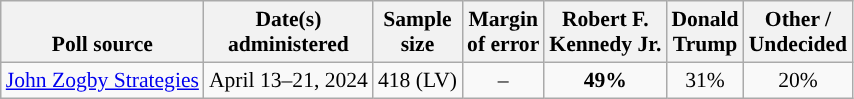<table class="wikitable sortable mw-datatable" style="font-size:90%;text-align:center;line-height:17px">
<tr valign=bottom>
<th>Poll source</th>
<th>Date(s)<br>administered</th>
<th>Sample<br>size</th>
<th>Margin<br>of error</th>
<th class="unsortable">Robert F.<br>Kennedy Jr.<br></th>
<th class="unsortable">Donald<br>Trump<br></th>
<th class="unsortable">Other /<br>Undecided</th>
</tr>
<tr>
<td style="text-align:left;"><a href='#'>John Zogby Strategies</a></td>
<td data-sort-value="2024-05-01">April 13–21, 2024</td>
<td>418 (LV)</td>
<td>–</td>
<td style="background-color:"><strong>49%</strong></td>
<td>31%</td>
<td>20%</td>
</tr>
</table>
